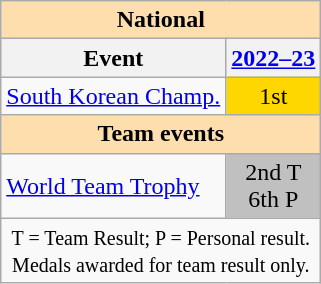<table class="wikitable" style="text-align:center">
<tr>
<th style="background-color: #ffdead; " colspan=2 align=center>National</th>
</tr>
<tr>
<th>Event</th>
<th><a href='#'>2022–23</a></th>
</tr>
<tr>
<td align=left><a href='#'>South Korean Champ.</a></td>
<td bgcolor=gold>1st</td>
</tr>
<tr>
<th style="background-color: #ffdead;" colspan=2 align=center>Team events</th>
</tr>
<tr>
<td align=left><a href='#'>World Team Trophy</a></td>
<td bgcolor=silver>2nd T <br> 6th P</td>
</tr>
<tr>
<td colspan=2 align=center><small> T = Team Result; P = Personal result. <br>Medals awarded for team result only.</small></td>
</tr>
</table>
